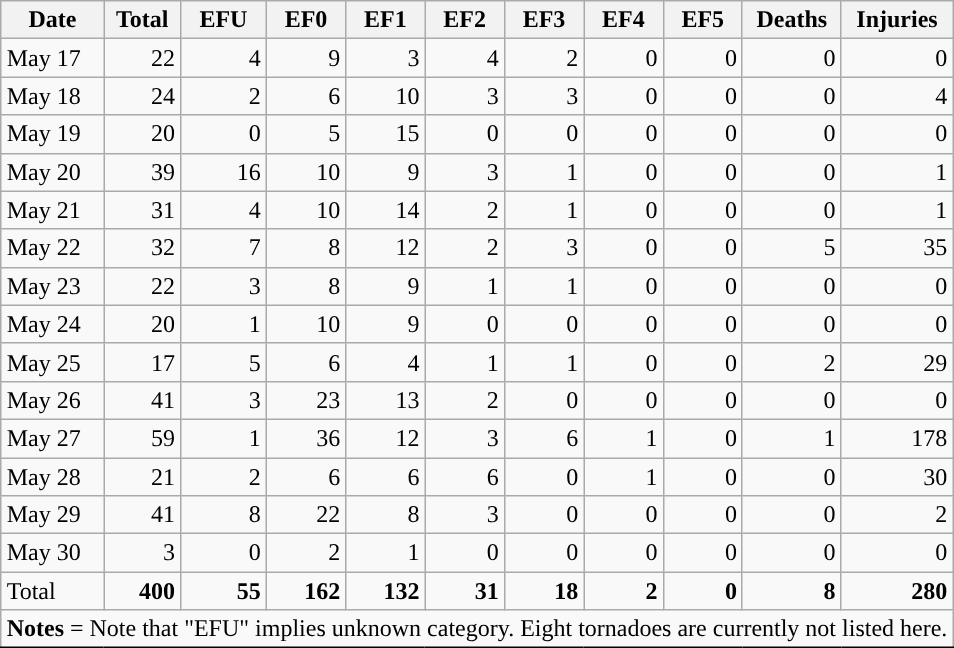<table class="wikitable sortable" style="margin: 1em auto 1em auto;">
<tr>
<th scope="col">Date</th>
<th scope="col" style="text-align:center;">Total</th>
<th scope="col" style="text-align:center;"> EFU </th>
<th scope="col" style="text-align:center;"> EF0 </th>
<th scope="col" style="text-align:center;"> EF1 </th>
<th scope="col" style="text-align:center;"> EF2 </th>
<th scope="col" style="text-align:center;"> EF3 </th>
<th scope="col" style="text-align:center;"> EF4 </th>
<th scope="col" style="text-align:center;"> EF5 </th>
<th scope="col" style="text-align:center;">Deaths</th>
<th scope="col" style="text-align:center;">Injuries</th>
</tr>
<tr>
<td>May 17</td>
<td align="right">22</td>
<td align="right">4</td>
<td align="right">9</td>
<td align="right">3</td>
<td align="right">4</td>
<td align="right">2</td>
<td align="right">0</td>
<td align="right">0</td>
<td align="right">0</td>
<td align="right">0</td>
</tr>
<tr>
<td>May 18</td>
<td align="right">24</td>
<td align="right">2</td>
<td align="right">6</td>
<td align="right">10</td>
<td align="right">3</td>
<td align="right">3</td>
<td align="right">0</td>
<td align="right">0</td>
<td align="right">0</td>
<td align="right">4</td>
</tr>
<tr>
<td>May 19</td>
<td align="right">20</td>
<td align="right">0</td>
<td align="right">5</td>
<td align="right">15</td>
<td align="right">0</td>
<td align="right">0</td>
<td align="right">0</td>
<td align="right">0</td>
<td align="right">0</td>
<td align="right">0</td>
</tr>
<tr>
<td>May 20</td>
<td align="right">39</td>
<td align="right">16</td>
<td align="right">10</td>
<td align="right">9</td>
<td align="right">3</td>
<td align="right">1</td>
<td align="right">0</td>
<td align="right">0</td>
<td align="right">0</td>
<td align="right">1</td>
</tr>
<tr>
<td>May 21</td>
<td align="right">31</td>
<td align="right">4</td>
<td align="right">10</td>
<td align="right">14</td>
<td align="right">2</td>
<td align="right">1</td>
<td align="right">0</td>
<td align="right">0</td>
<td align="right">0</td>
<td align="right">1</td>
</tr>
<tr>
<td>May 22</td>
<td align="right">32</td>
<td align="right">7</td>
<td align="right">8</td>
<td align="right">12</td>
<td align="right">2</td>
<td align="right">3</td>
<td align="right">0</td>
<td align="right">0</td>
<td align="right">5</td>
<td align="right">35</td>
</tr>
<tr>
<td>May 23</td>
<td align="right">22</td>
<td align="right">3</td>
<td align="right">8</td>
<td align="right">9</td>
<td align="right">1</td>
<td align="right">1</td>
<td align="right">0</td>
<td align="right">0</td>
<td align="right">0</td>
<td align="right">0</td>
</tr>
<tr>
<td>May 24</td>
<td align="right">20</td>
<td align="right">1</td>
<td align="right">10</td>
<td align="right">9</td>
<td align="right">0</td>
<td align="right">0</td>
<td align="right">0</td>
<td align="right">0</td>
<td align="right">0</td>
<td align="right">0</td>
</tr>
<tr>
<td>May 25</td>
<td align="right">17</td>
<td align="right">5</td>
<td align="right">6</td>
<td align="right">4</td>
<td align="right">1</td>
<td align="right">1</td>
<td align="right">0</td>
<td align="right">0</td>
<td align="right">2</td>
<td align="right">29</td>
</tr>
<tr>
<td>May 26</td>
<td align="right">41</td>
<td align="right">3</td>
<td align="right">23</td>
<td align="right">13</td>
<td align="right">2</td>
<td align="right">0</td>
<td align="right">0</td>
<td align="right">0</td>
<td align="right">0</td>
<td align="right">0</td>
</tr>
<tr>
<td>May 27</td>
<td align="right">59</td>
<td align="right">1</td>
<td align="right">36</td>
<td align="right">12</td>
<td align="right">3</td>
<td align="right">6</td>
<td align="right">1</td>
<td align="right">0</td>
<td align="right">1</td>
<td align="right">178</td>
</tr>
<tr>
<td>May 28</td>
<td align="right">21</td>
<td align="right">2</td>
<td align="right">6</td>
<td align="right">6</td>
<td align="right">6</td>
<td align="right">0</td>
<td align="right">1</td>
<td align="right">0</td>
<td align="right">0</td>
<td align="right">30</td>
</tr>
<tr>
<td>May 29</td>
<td align="right">41</td>
<td align="right">8</td>
<td align="right">22</td>
<td align="right">8</td>
<td align="right">3</td>
<td align="right">0</td>
<td align="right">0</td>
<td align="right">0</td>
<td align="right">0</td>
<td align="right">2</td>
</tr>
<tr>
<td>May 30</td>
<td align="right">3</td>
<td align="right">0</td>
<td align="right">2</td>
<td align="right">1</td>
<td align="right">0</td>
<td align="right">0</td>
<td align="right">0</td>
<td align="right">0</td>
<td align="right">0</td>
<td align="right">0</td>
</tr>
<tr class="sortbottom">
<td>Total</td>
<td align="right"><strong>400</strong></td>
<td align="right"><strong>55</strong></td>
<td align="right"><strong>162</strong></td>
<td align="right"><strong>132</strong></td>
<td align="right"><strong>31</strong></td>
<td align="right"><strong>18</strong></td>
<td align="right"><strong>2</strong></td>
<td align="right"><strong>0</strong></td>
<td style="text-align:right;"><strong>8</strong></td>
<td style="text-align:right;"><strong>280</strong></td>
</tr>
<tr>
<td colspan="11" style=" border-bottom: 1px solid black;"><strong>Notes</strong> = Note that "EFU" implies unknown category. Eight tornadoes are currently not listed here.</td>
</tr>
</table>
